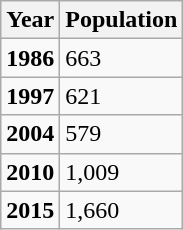<table class="wikitable">
<tr>
<th>Year</th>
<th>Population</th>
</tr>
<tr>
<td><strong>1986</strong></td>
<td>663</td>
</tr>
<tr>
<td><strong>1997</strong></td>
<td>621</td>
</tr>
<tr>
<td><strong>2004</strong></td>
<td>579</td>
</tr>
<tr>
<td><strong>2010</strong></td>
<td>1,009</td>
</tr>
<tr>
<td><strong>2015</strong></td>
<td>1,660</td>
</tr>
</table>
